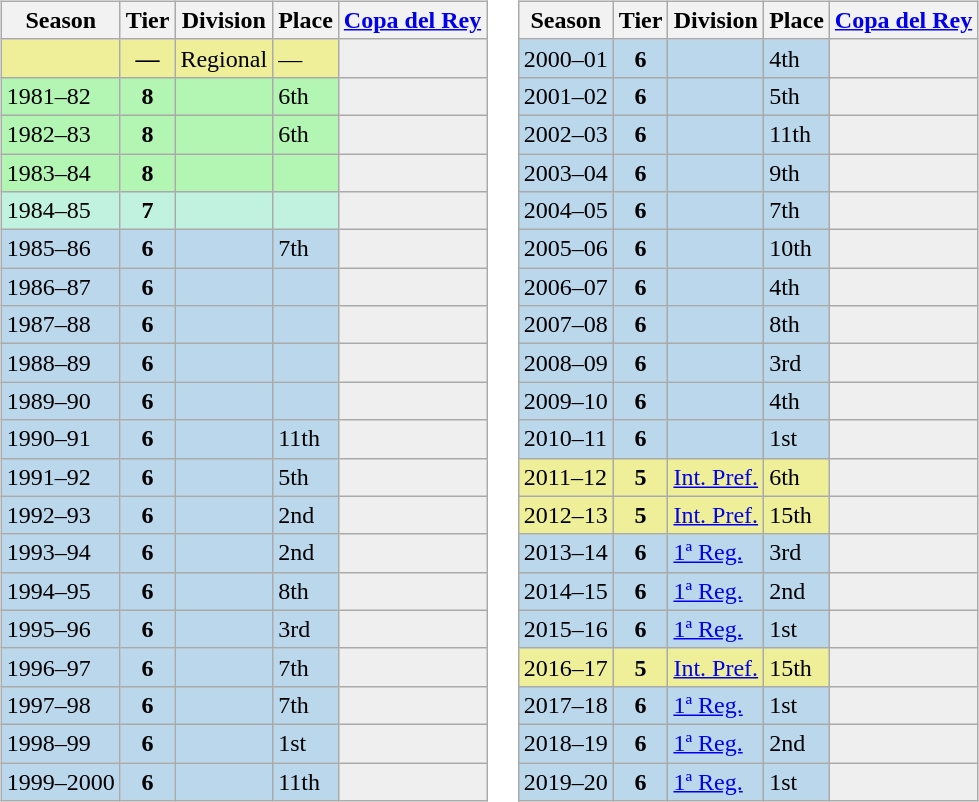<table>
<tr>
<td valign="top" width=0%><br><table class="wikitable">
<tr style="background:#f0f6fa;">
<th>Season</th>
<th>Tier</th>
<th>Division</th>
<th>Place</th>
<th><a href='#'>Copa del Rey</a></th>
</tr>
<tr>
<td style="background:#EFEF99;"></td>
<th style="background:#EFEF99;">—</th>
<td style="background:#EFEF99;">Regional</td>
<td style="background:#EFEF99;">—</td>
<th style="background:#efefef;"></th>
</tr>
<tr>
<td style="background:#B3F5B3;">1981–82</td>
<th style="background:#B3F5B3;">8</th>
<td style="background:#B3F5B3;"></td>
<td style="background:#B3F5B3;">6th</td>
<th style="background:#efefef;"></th>
</tr>
<tr>
<td style="background:#B3F5B3;">1982–83</td>
<th style="background:#B3F5B3;">8</th>
<td style="background:#B3F5B3;"></td>
<td style="background:#B3F5B3;">6th</td>
<th style="background:#efefef;"></th>
</tr>
<tr>
<td style="background:#B3F5B3;">1983–84</td>
<th style="background:#B3F5B3;">8</th>
<td style="background:#B3F5B3;"></td>
<td style="background:#B3F5B3;"></td>
<th style="background:#efefef;"></th>
</tr>
<tr>
<td style="background:#C0F2DF;">1984–85</td>
<th style="background:#C0F2DF;">7</th>
<td style="background:#C0F2DF;"></td>
<td style="background:#C0F2DF;"></td>
<th style="background:#efefef;"></th>
</tr>
<tr>
<td style="background:#BBD7EC;">1985–86</td>
<th style="background:#BBD7EC;">6</th>
<td style="background:#BBD7EC;"></td>
<td style="background:#BBD7EC;">7th</td>
<th style="background:#efefef;"></th>
</tr>
<tr>
<td style="background:#BBD7EC;">1986–87</td>
<th style="background:#BBD7EC;">6</th>
<td style="background:#BBD7EC;"></td>
<td style="background:#BBD7EC;"></td>
<th style="background:#efefef;"></th>
</tr>
<tr>
<td style="background:#BBD7EC;">1987–88</td>
<th style="background:#BBD7EC;">6</th>
<td style="background:#BBD7EC;"></td>
<td style="background:#BBD7EC;"></td>
<th style="background:#efefef;"></th>
</tr>
<tr>
<td style="background:#BBD7EC;">1988–89</td>
<th style="background:#BBD7EC;">6</th>
<td style="background:#BBD7EC;"></td>
<td style="background:#BBD7EC;"></td>
<th style="background:#efefef;"></th>
</tr>
<tr>
<td style="background:#BBD7EC;">1989–90</td>
<th style="background:#BBD7EC;">6</th>
<td style="background:#BBD7EC;"></td>
<td style="background:#BBD7EC;"></td>
<th style="background:#efefef;"></th>
</tr>
<tr>
<td style="background:#BBD7EC;">1990–91</td>
<th style="background:#BBD7EC;">6</th>
<td style="background:#BBD7EC;"></td>
<td style="background:#BBD7EC;">11th</td>
<th style="background:#efefef;"></th>
</tr>
<tr>
<td style="background:#BBD7EC;">1991–92</td>
<th style="background:#BBD7EC;">6</th>
<td style="background:#BBD7EC;"></td>
<td style="background:#BBD7EC;">5th</td>
<th style="background:#efefef;"></th>
</tr>
<tr>
<td style="background:#BBD7EC;">1992–93</td>
<th style="background:#BBD7EC;">6</th>
<td style="background:#BBD7EC;"></td>
<td style="background:#BBD7EC;">2nd</td>
<th style="background:#efefef;"></th>
</tr>
<tr>
<td style="background:#BBD7EC;">1993–94</td>
<th style="background:#BBD7EC;">6</th>
<td style="background:#BBD7EC;"></td>
<td style="background:#BBD7EC;">2nd</td>
<th style="background:#efefef;"></th>
</tr>
<tr>
<td style="background:#BBD7EC;">1994–95</td>
<th style="background:#BBD7EC;">6</th>
<td style="background:#BBD7EC;"></td>
<td style="background:#BBD7EC;">8th</td>
<th style="background:#efefef;"></th>
</tr>
<tr>
<td style="background:#BBD7EC;">1995–96</td>
<th style="background:#BBD7EC;">6</th>
<td style="background:#BBD7EC;"></td>
<td style="background:#BBD7EC;">3rd</td>
<th style="background:#efefef;"></th>
</tr>
<tr>
<td style="background:#BBD7EC;">1996–97</td>
<th style="background:#BBD7EC;">6</th>
<td style="background:#BBD7EC;"></td>
<td style="background:#BBD7EC;">7th</td>
<th style="background:#efefef;"></th>
</tr>
<tr>
<td style="background:#BBD7EC;">1997–98</td>
<th style="background:#BBD7EC;">6</th>
<td style="background:#BBD7EC;"></td>
<td style="background:#BBD7EC;">7th</td>
<th style="background:#efefef;"></th>
</tr>
<tr>
<td style="background:#BBD7EC;">1998–99</td>
<th style="background:#BBD7EC;">6</th>
<td style="background:#BBD7EC;"></td>
<td style="background:#BBD7EC;">1st</td>
<th style="background:#efefef;"></th>
</tr>
<tr>
<td style="background:#BBD7EC;">1999–2000</td>
<th style="background:#BBD7EC;">6</th>
<td style="background:#BBD7EC;"></td>
<td style="background:#BBD7EC;">11th</td>
<th style="background:#efefef;"></th>
</tr>
</table>
</td>
<td valign="top" width=0%><br><table class="wikitable">
<tr style="background:#f0f6fa;">
<th>Season</th>
<th>Tier</th>
<th>Division</th>
<th>Place</th>
<th><a href='#'>Copa del Rey</a></th>
</tr>
<tr>
<td style="background:#BBD7EC;">2000–01</td>
<th style="background:#BBD7EC;">6</th>
<td style="background:#BBD7EC;"></td>
<td style="background:#BBD7EC;">4th</td>
<th style="background:#efefef;"></th>
</tr>
<tr>
<td style="background:#BBD7EC;">2001–02</td>
<th style="background:#BBD7EC;">6</th>
<td style="background:#BBD7EC;"></td>
<td style="background:#BBD7EC;">5th</td>
<th style="background:#efefef;"></th>
</tr>
<tr>
<td style="background:#BBD7EC;">2002–03</td>
<th style="background:#BBD7EC;">6</th>
<td style="background:#BBD7EC;"></td>
<td style="background:#BBD7EC;">11th</td>
<th style="background:#efefef;"></th>
</tr>
<tr>
<td style="background:#BBD7EC;">2003–04</td>
<th style="background:#BBD7EC;">6</th>
<td style="background:#BBD7EC;"></td>
<td style="background:#BBD7EC;">9th</td>
<th style="background:#efefef;"></th>
</tr>
<tr>
<td style="background:#BBD7EC;">2004–05</td>
<th style="background:#BBD7EC;">6</th>
<td style="background:#BBD7EC;"></td>
<td style="background:#BBD7EC;">7th</td>
<th style="background:#efefef;"></th>
</tr>
<tr>
<td style="background:#BBD7EC;">2005–06</td>
<th style="background:#BBD7EC;">6</th>
<td style="background:#BBD7EC;"></td>
<td style="background:#BBD7EC;">10th</td>
<th style="background:#efefef;"></th>
</tr>
<tr>
<td style="background:#BBD7EC;">2006–07</td>
<th style="background:#BBD7EC;">6</th>
<td style="background:#BBD7EC;"></td>
<td style="background:#BBD7EC;">4th</td>
<th style="background:#efefef;"></th>
</tr>
<tr>
<td style="background:#BBD7EC;">2007–08</td>
<th style="background:#BBD7EC;">6</th>
<td style="background:#BBD7EC;"></td>
<td style="background:#BBD7EC;">8th</td>
<th style="background:#efefef;"></th>
</tr>
<tr>
<td style="background:#BBD7EC;">2008–09</td>
<th style="background:#BBD7EC;">6</th>
<td style="background:#BBD7EC;"></td>
<td style="background:#BBD7EC;">3rd</td>
<th style="background:#efefef;"></th>
</tr>
<tr>
<td style="background:#BBD7EC;">2009–10</td>
<th style="background:#BBD7EC;">6</th>
<td style="background:#BBD7EC;"></td>
<td style="background:#BBD7EC;">4th</td>
<th style="background:#efefef;"></th>
</tr>
<tr>
<td style="background:#BBD7EC;">2010–11</td>
<th style="background:#BBD7EC;">6</th>
<td style="background:#BBD7EC;"></td>
<td style="background:#BBD7EC;">1st</td>
<th style="background:#efefef;"></th>
</tr>
<tr>
<td style="background:#EFEF99;">2011–12</td>
<th style="background:#EFEF99;">5</th>
<td style="background:#EFEF99;"><a href='#'>Int. Pref.</a></td>
<td style="background:#EFEF99;">6th</td>
<th style="background:#efefef;"></th>
</tr>
<tr>
<td style="background:#EFEF99;">2012–13</td>
<th style="background:#EFEF99;">5</th>
<td style="background:#EFEF99;"><a href='#'>Int. Pref.</a></td>
<td style="background:#EFEF99;">15th</td>
<th style="background:#efefef;"></th>
</tr>
<tr>
<td style="background:#BBD7EC;">2013–14</td>
<th style="background:#BBD7EC;">6</th>
<td style="background:#BBD7EC;"><a href='#'>1ª Reg.</a></td>
<td style="background:#BBD7EC;">3rd</td>
<th style="background:#efefef;"></th>
</tr>
<tr>
<td style="background:#BBD7EC;">2014–15</td>
<th style="background:#BBD7EC;">6</th>
<td style="background:#BBD7EC;"><a href='#'>1ª Reg.</a></td>
<td style="background:#BBD7EC;">2nd</td>
<th style="background:#efefef;"></th>
</tr>
<tr>
<td style="background:#BBD7EC;">2015–16</td>
<th style="background:#BBD7EC;">6</th>
<td style="background:#BBD7EC;"><a href='#'>1ª Reg.</a></td>
<td style="background:#BBD7EC;">1st</td>
<th style="background:#efefef;"></th>
</tr>
<tr>
<td style="background:#EFEF99;">2016–17</td>
<th style="background:#EFEF99;">5</th>
<td style="background:#EFEF99;"><a href='#'>Int. Pref.</a></td>
<td style="background:#EFEF99;">15th</td>
<th style="background:#efefef;"></th>
</tr>
<tr>
<td style="background:#BBD7EC;">2017–18</td>
<th style="background:#BBD7EC;">6</th>
<td style="background:#BBD7EC;"><a href='#'>1ª Reg.</a></td>
<td style="background:#BBD7EC;">1st</td>
<th style="background:#efefef;"></th>
</tr>
<tr>
<td style="background:#BBD7EC;">2018–19</td>
<th style="background:#BBD7EC;">6</th>
<td style="background:#BBD7EC;"><a href='#'>1ª Reg.</a></td>
<td style="background:#BBD7EC;">2nd</td>
<th style="background:#efefef;"></th>
</tr>
<tr>
<td style="background:#BBD7EC;">2019–20</td>
<th style="background:#BBD7EC;">6</th>
<td style="background:#BBD7EC;"><a href='#'>1ª Reg.</a></td>
<td style="background:#BBD7EC;">1st</td>
<th style="background:#efefef;"></th>
</tr>
</table>
</td>
</tr>
</table>
